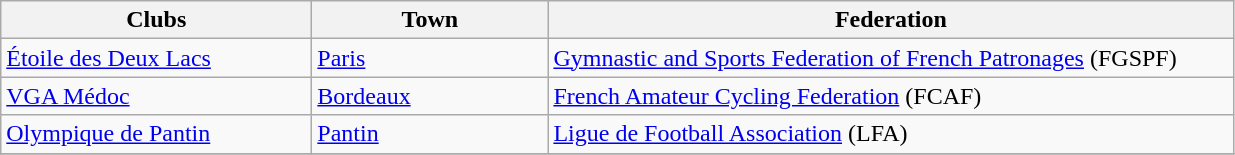<table class="wikitable">
<tr>
<th width=200px>Clubs</th>
<th width=150px>Town</th>
<th width=450px>Federation</th>
</tr>
<tr>
<td> <a href='#'>Étoile des Deux Lacs</a></td>
<td><a href='#'>Paris</a></td>
<td><a href='#'>Gymnastic and Sports Federation of French Patronages</a> (FGSPF)</td>
</tr>
<tr>
<td> <a href='#'>VGA Médoc</a></td>
<td><a href='#'>Bordeaux</a></td>
<td><a href='#'>French Amateur Cycling Federation</a> (FCAF)</td>
</tr>
<tr>
<td> <a href='#'>Olympique de Pantin</a></td>
<td><a href='#'>Pantin</a></td>
<td><a href='#'>Ligue de Football Association</a> (LFA)</td>
</tr>
<tr>
</tr>
</table>
